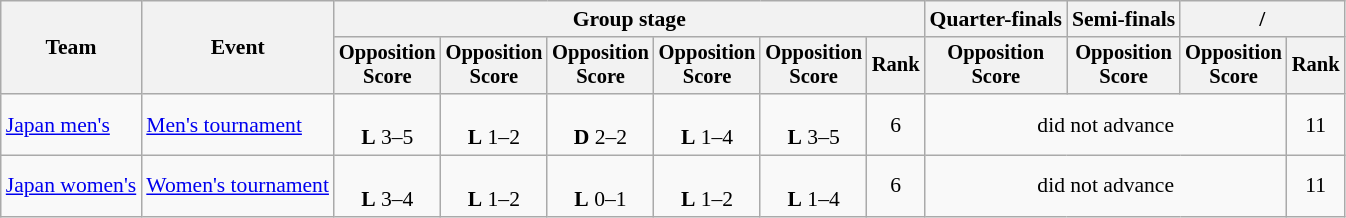<table class="wikitable" style="font-size:90%">
<tr>
<th rowspan=2>Team</th>
<th rowspan=2>Event</th>
<th colspan=6>Group stage</th>
<th>Quarter-finals</th>
<th>Semi-finals</th>
<th colspan=2> / </th>
</tr>
<tr style="font-size:95%">
<th>Opposition<br>Score</th>
<th>Opposition<br>Score</th>
<th>Opposition<br>Score</th>
<th>Opposition<br>Score</th>
<th>Opposition<br>Score</th>
<th>Rank</th>
<th>Opposition<br>Score</th>
<th>Opposition<br>Score</th>
<th>Opposition<br>Score</th>
<th>Rank</th>
</tr>
<tr align=center>
<td align=left><a href='#'>Japan men's</a></td>
<td align=left><a href='#'>Men's tournament</a></td>
<td><br><strong>L</strong> 3–5</td>
<td><br><strong>L</strong> 1–2</td>
<td><br><strong>D</strong> 2–2</td>
<td><br><strong>L</strong> 1–4</td>
<td><br><strong>L</strong> 3–5</td>
<td>6</td>
<td colspan=3>did not advance</td>
<td>11</td>
</tr>
<tr align=center>
<td align=left><a href='#'>Japan women's</a></td>
<td align=left><a href='#'>Women's tournament</a></td>
<td><br><strong>L</strong> 3–4</td>
<td><br><strong>L</strong> 1–2</td>
<td><br><strong>L</strong> 0–1</td>
<td><br><strong>L</strong> 1–2</td>
<td><br><strong>L</strong> 1–4</td>
<td>6</td>
<td colspan=3>did not advance</td>
<td>11</td>
</tr>
</table>
